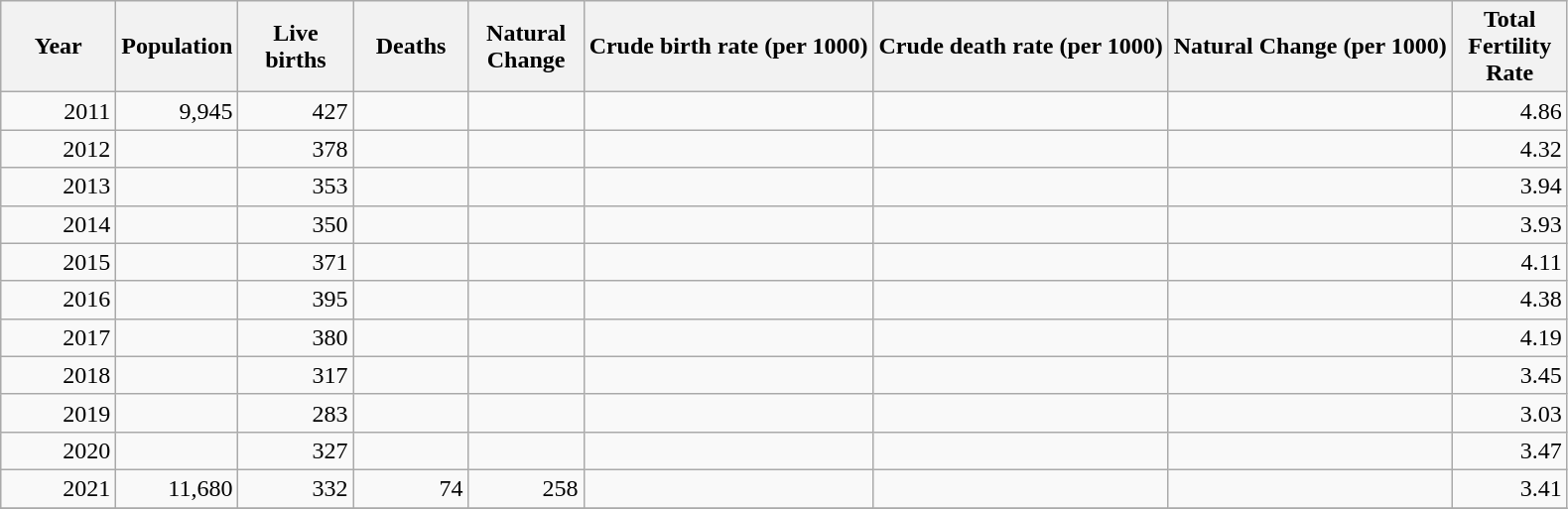<table class="wikitable sortable">
<tr>
<th width="70">Year</th>
<th width="70">Population</th>
<th width="70">Live births</th>
<th width="70">Deaths</th>
<th width="70">Natural Change</th>
<th>Crude birth rate (per 1000)</th>
<th>Crude death rate (per 1000)</th>
<th>Natural Change (per 1000)</th>
<th width="70">Total Fertility Rate</th>
</tr>
<tr>
<td align="right">2011</td>
<td align="right">9,945</td>
<td align="right">427</td>
<td align="right"></td>
<td align="right"></td>
<td></td>
<td></td>
<td></td>
<td align="right">4.86</td>
</tr>
<tr>
<td align="right">2012</td>
<td align="right"></td>
<td align="right">378</td>
<td align="right"></td>
<td align="right"></td>
<td></td>
<td></td>
<td></td>
<td align="right">4.32</td>
</tr>
<tr>
<td align="right">2013</td>
<td align="right"></td>
<td align="right">353</td>
<td align="right"></td>
<td align="right"></td>
<td></td>
<td></td>
<td></td>
<td align="right">3.94</td>
</tr>
<tr>
<td align="right">2014</td>
<td align="right"></td>
<td align="right">350</td>
<td align="right"></td>
<td align="right"></td>
<td></td>
<td></td>
<td></td>
<td align="right">3.93</td>
</tr>
<tr>
<td align="right">2015</td>
<td align="right"></td>
<td align="right">371</td>
<td align="right"></td>
<td align="right"></td>
<td></td>
<td></td>
<td></td>
<td align="right">4.11</td>
</tr>
<tr>
<td align="right">2016</td>
<td align="right"></td>
<td align="right">395</td>
<td align="right"></td>
<td align="right"></td>
<td></td>
<td></td>
<td></td>
<td align="right">4.38</td>
</tr>
<tr>
<td align="right">2017</td>
<td align="right"></td>
<td align="right">380</td>
<td align="right"></td>
<td align="right"></td>
<td></td>
<td></td>
<td></td>
<td align="right">4.19</td>
</tr>
<tr>
<td align="right">2018</td>
<td align="right"></td>
<td align="right">317</td>
<td align="right"></td>
<td align="right"></td>
<td></td>
<td></td>
<td></td>
<td align="right">3.45</td>
</tr>
<tr>
<td align="right">2019</td>
<td align="right"></td>
<td align="right">283</td>
<td align="right"></td>
<td align="right"></td>
<td></td>
<td></td>
<td></td>
<td align="right">3.03</td>
</tr>
<tr>
<td align="right">2020</td>
<td align="right"></td>
<td align="right">327</td>
<td align="right"></td>
<td align="right"></td>
<td></td>
<td></td>
<td></td>
<td align="right">3.47</td>
</tr>
<tr>
<td align="right">2021</td>
<td align="right">11,680</td>
<td align="right">332</td>
<td align="right">74</td>
<td align="right">258</td>
<td></td>
<td></td>
<td></td>
<td align="right">3.41</td>
</tr>
<tr>
</tr>
</table>
